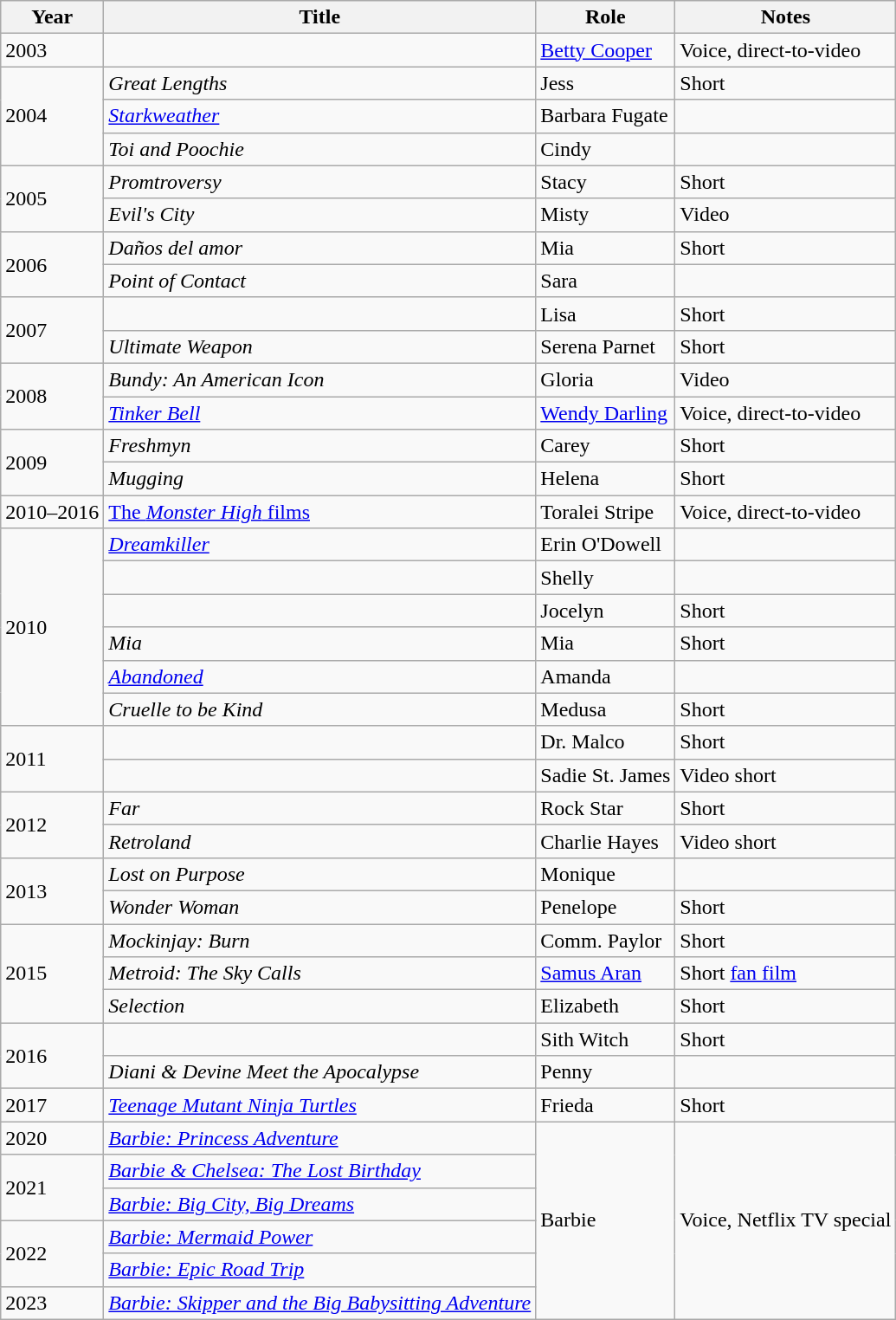<table class="wikitable sortable">
<tr>
<th>Year</th>
<th>Title</th>
<th>Role</th>
<th class="unsortable">Notes</th>
</tr>
<tr>
<td>2003</td>
<td><em></em></td>
<td><a href='#'>Betty Cooper</a></td>
<td>Voice, direct-to-video</td>
</tr>
<tr>
<td rowspan="3">2004</td>
<td><em>Great Lengths</em></td>
<td>Jess</td>
<td>Short</td>
</tr>
<tr>
<td><em><a href='#'>Starkweather</a></em></td>
<td>Barbara Fugate</td>
<td></td>
</tr>
<tr>
<td><em>Toi and Poochie</em></td>
<td>Cindy</td>
<td></td>
</tr>
<tr>
<td rowspan="2">2005</td>
<td><em>Promtroversy</em></td>
<td>Stacy</td>
<td>Short</td>
</tr>
<tr>
<td><em>Evil's City</em></td>
<td>Misty</td>
<td>Video</td>
</tr>
<tr>
<td rowspan="2">2006</td>
<td><em>Daños del amor</em></td>
<td>Mia</td>
<td>Short</td>
</tr>
<tr>
<td><em>Point of Contact</em></td>
<td>Sara</td>
<td></td>
</tr>
<tr>
<td rowspan="2">2007</td>
<td><em></em></td>
<td>Lisa</td>
<td>Short</td>
</tr>
<tr>
<td><em>Ultimate Weapon</em></td>
<td>Serena Parnet</td>
<td>Short</td>
</tr>
<tr>
<td rowspan="2">2008</td>
<td><em>Bundy: An American Icon</em></td>
<td>Gloria</td>
<td>Video</td>
</tr>
<tr>
<td><em><a href='#'>Tinker Bell</a></em></td>
<td><a href='#'>Wendy Darling</a></td>
<td>Voice, direct-to-video</td>
</tr>
<tr>
<td rowspan="2">2009</td>
<td><em>Freshmyn</em></td>
<td>Carey</td>
<td>Short</td>
</tr>
<tr>
<td><em>Mugging</em></td>
<td>Helena</td>
<td>Short</td>
</tr>
<tr>
<td>2010–2016</td>
<td><a href='#'>The <em>Monster High</em> films</a></td>
<td>Toralei Stripe</td>
<td>Voice, direct-to-video</td>
</tr>
<tr>
<td rowspan="6">2010</td>
<td><em><a href='#'>Dreamkiller</a></em></td>
<td>Erin O'Dowell</td>
<td></td>
</tr>
<tr>
<td><em></em></td>
<td>Shelly</td>
<td></td>
</tr>
<tr>
<td><em></em></td>
<td>Jocelyn</td>
<td>Short</td>
</tr>
<tr>
<td><em>Mia</em></td>
<td>Mia</td>
<td>Short</td>
</tr>
<tr>
<td><em><a href='#'>Abandoned</a></em></td>
<td>Amanda</td>
<td></td>
</tr>
<tr>
<td><em>Cruelle to be Kind</em></td>
<td>Medusa</td>
<td>Short</td>
</tr>
<tr>
<td rowspan="2">2011</td>
<td><em></em></td>
<td>Dr. Malco</td>
<td>Short</td>
</tr>
<tr>
<td><em></em></td>
<td>Sadie St. James</td>
<td>Video short</td>
</tr>
<tr>
<td rowspan="2">2012</td>
<td><em>Far</em></td>
<td>Rock Star</td>
<td>Short</td>
</tr>
<tr>
<td><em>Retroland</em></td>
<td>Charlie Hayes</td>
<td>Video short</td>
</tr>
<tr>
<td rowspan="2">2013</td>
<td><em>Lost on Purpose</em></td>
<td>Monique</td>
<td></td>
</tr>
<tr>
<td><em>Wonder Woman</em></td>
<td>Penelope</td>
<td>Short</td>
</tr>
<tr>
<td rowspan="3">2015</td>
<td><em>Mockinjay: Burn</em></td>
<td>Comm. Paylor</td>
<td>Short</td>
</tr>
<tr>
<td><em>Metroid: The Sky Calls</em></td>
<td><a href='#'>Samus Aran</a></td>
<td>Short <a href='#'>fan film</a></td>
</tr>
<tr>
<td><em>Selection</em></td>
<td>Elizabeth</td>
<td>Short</td>
</tr>
<tr>
<td rowspan="2">2016</td>
<td><em></em></td>
<td>Sith Witch</td>
<td>Short</td>
</tr>
<tr>
<td><em>Diani & Devine Meet the Apocalypse</em></td>
<td>Penny</td>
<td></td>
</tr>
<tr>
<td>2017</td>
<td><em><a href='#'>Teenage Mutant Ninja Turtles</a></em></td>
<td>Frieda</td>
<td>Short</td>
</tr>
<tr>
<td>2020</td>
<td><em><a href='#'>Barbie: Princess Adventure</a></em></td>
<td rowspan="6">Barbie</td>
<td rowspan="6">Voice, Netflix TV special</td>
</tr>
<tr>
<td rowspan="2">2021</td>
<td><em><a href='#'>Barbie & Chelsea: The Lost Birthday</a></em></td>
</tr>
<tr>
<td><em><a href='#'>Barbie: Big City, Big Dreams</a></em></td>
</tr>
<tr>
<td rowspan="2">2022</td>
<td><em><a href='#'>Barbie: Mermaid Power</a></em></td>
</tr>
<tr>
<td><em><a href='#'>Barbie: Epic Road Trip</a></em></td>
</tr>
<tr>
<td>2023</td>
<td><em><a href='#'>Barbie: Skipper and the Big Babysitting Adventure</a></em></td>
</tr>
</table>
